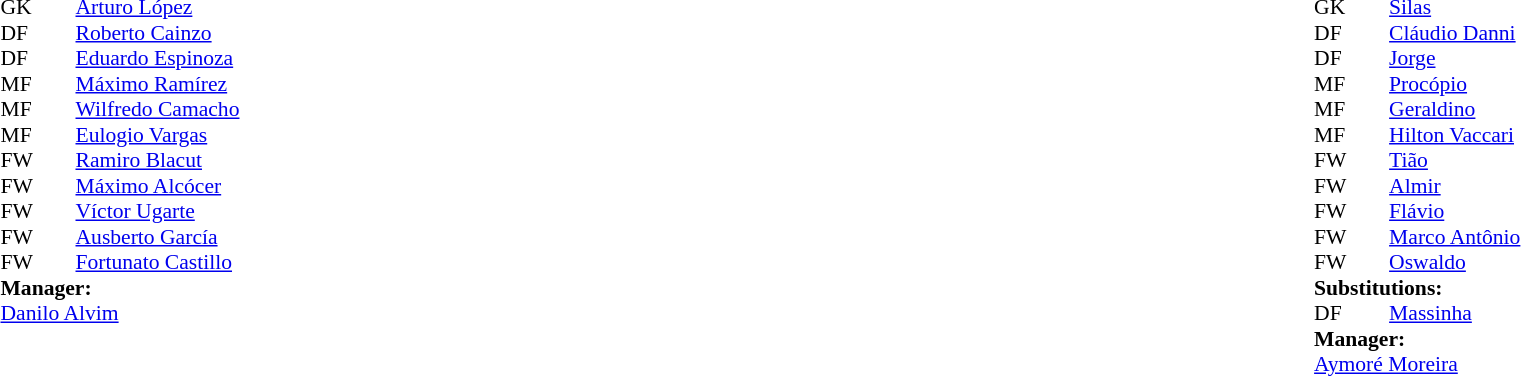<table width="100%">
<tr>
<td valign="top" width="50%"><br><table style="font-size: 90%" cellspacing="0" cellpadding="0">
<tr>
<th width="25"></th>
<th width="25"></th>
</tr>
<tr>
<td>GK</td>
<td></td>
<td><a href='#'>Arturo López</a></td>
</tr>
<tr>
<td>DF</td>
<td></td>
<td><a href='#'>Roberto Cainzo</a></td>
</tr>
<tr>
<td>DF</td>
<td></td>
<td><a href='#'>Eduardo Espinoza</a></td>
</tr>
<tr>
<td>MF</td>
<td></td>
<td><a href='#'>Máximo Ramírez</a></td>
</tr>
<tr>
<td>MF</td>
<td></td>
<td><a href='#'>Wilfredo Camacho</a></td>
</tr>
<tr>
<td>MF</td>
<td></td>
<td><a href='#'>Eulogio Vargas</a></td>
</tr>
<tr>
<td>FW</td>
<td></td>
<td><a href='#'>Ramiro Blacut</a></td>
</tr>
<tr>
<td>FW</td>
<td></td>
<td><a href='#'>Máximo Alcócer</a></td>
</tr>
<tr>
<td>FW</td>
<td></td>
<td><a href='#'>Víctor Ugarte</a></td>
</tr>
<tr>
<td>FW</td>
<td></td>
<td><a href='#'>Ausberto García</a></td>
</tr>
<tr>
<td>FW</td>
<td></td>
<td><a href='#'>Fortunato Castillo</a></td>
</tr>
<tr>
<td colspan=4><strong>Manager:</strong></td>
</tr>
<tr>
<td colspan="4"> <a href='#'>Danilo Alvim</a></td>
</tr>
</table>
</td>
<td valign="top" width="50%"><br><table style="font-size: 90%" cellspacing="0" cellpadding="0" align="center">
<tr>
<th width="25"></th>
<th width="25"></th>
</tr>
<tr>
<td>GK</td>
<td></td>
<td><a href='#'>Silas</a></td>
</tr>
<tr>
<td>DF</td>
<td></td>
<td><a href='#'>Cláudio Danni</a></td>
</tr>
<tr>
<td>DF</td>
<td></td>
<td><a href='#'>Jorge</a></td>
<td></td>
<td></td>
</tr>
<tr>
<td>MF</td>
<td></td>
<td><a href='#'>Procópio</a></td>
</tr>
<tr>
<td>MF</td>
<td></td>
<td><a href='#'>Geraldino</a></td>
</tr>
<tr>
<td>MF</td>
<td></td>
<td><a href='#'>Hilton Vaccari</a></td>
</tr>
<tr>
<td>FW</td>
<td></td>
<td><a href='#'>Tião</a></td>
</tr>
<tr>
<td>FW</td>
<td></td>
<td><a href='#'>Almir</a></td>
</tr>
<tr>
<td>FW</td>
<td></td>
<td><a href='#'>Flávio</a></td>
</tr>
<tr>
<td>FW</td>
<td></td>
<td><a href='#'>Marco Antônio</a></td>
</tr>
<tr>
<td>FW</td>
<td></td>
<td><a href='#'>Oswaldo</a></td>
</tr>
<tr>
<td colspan=4><strong>Substitutions:</strong></td>
</tr>
<tr>
<td>DF</td>
<td></td>
<td><a href='#'>Massinha</a></td>
<td></td>
<td></td>
</tr>
<tr>
<td colspan=4><strong>Manager:</strong></td>
</tr>
<tr>
<td colspan="4"> <a href='#'>Aymoré Moreira</a></td>
</tr>
</table>
</td>
</tr>
</table>
